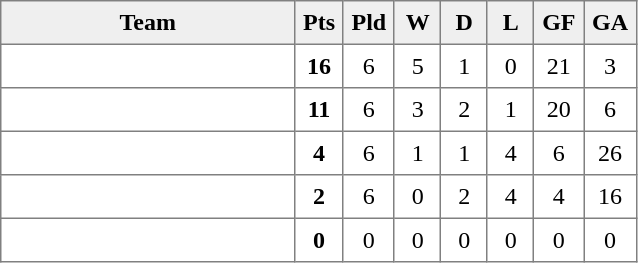<table style=border-collapse:collapse border=1 cellspacing=0 cellpadding=5>
<tr style="text-align:center; background:#efefef;">
<th width=185>Team</th>
<th width=20>Pts</th>
<th width=20>Pld</th>
<th width=20>W</th>
<th width=20>D</th>
<th width=20>L</th>
<th width=20>GF</th>
<th width=20>GA</th>
</tr>
<tr align=center>
<td align=left></td>
<td><strong>16</strong></td>
<td>6</td>
<td>5</td>
<td>1</td>
<td>0</td>
<td>21</td>
<td>3</td>
</tr>
<tr align=center>
<td align=left></td>
<td><strong>11</strong></td>
<td>6</td>
<td>3</td>
<td>2</td>
<td>1</td>
<td>20</td>
<td>6</td>
</tr>
<tr align=center>
<td align=left></td>
<td><strong>4</strong></td>
<td>6</td>
<td>1</td>
<td>1</td>
<td>4</td>
<td>6</td>
<td>26</td>
</tr>
<tr align=center>
<td align=left></td>
<td><strong>2</strong></td>
<td>6</td>
<td>0</td>
<td>2</td>
<td>4</td>
<td>4</td>
<td>16</td>
</tr>
<tr align=center>
<td align=left></td>
<td><strong>0</strong></td>
<td>0</td>
<td>0</td>
<td>0</td>
<td>0</td>
<td>0</td>
<td>0</td>
</tr>
</table>
